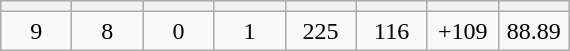<table class="wikitable">
<tr>
<th width="40"></th>
<th width="40"></th>
<th width="40"></th>
<th width="40"></th>
<th width="40"></th>
<th width="40"></th>
<th width="40"></th>
<th width="40"></th>
</tr>
<tr>
<td align=center>9</td>
<td align=center>8</td>
<td align=center>0</td>
<td align=center>1</td>
<td align=center>225</td>
<td align=center>116</td>
<td align=center>+109</td>
<td align=center>88.89</td>
</tr>
</table>
